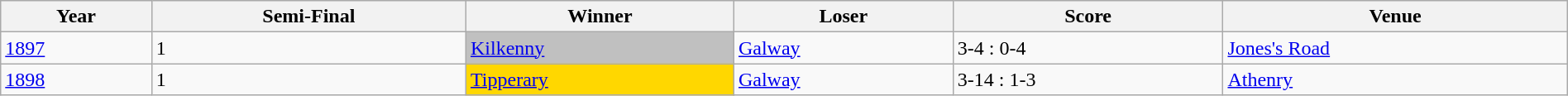<table class="wikitable" width=100%>
<tr>
<th>Year</th>
<th>Semi-Final</th>
<th>Winner</th>
<th>Loser</th>
<th>Score</th>
<th>Venue</th>
</tr>
<tr>
<td rowspan=1><a href='#'>1897</a></td>
<td>1</td>
<td style="background-color:#C0C0C0"><a href='#'>Kilkenny</a></td>
<td><a href='#'>Galway</a></td>
<td>3-4 : 0-4</td>
<td><a href='#'>Jones's Road</a></td>
</tr>
<tr>
<td rowspan=1><a href='#'>1898</a></td>
<td>1</td>
<td style="background-color:#FFD700"><a href='#'>Tipperary</a></td>
<td><a href='#'>Galway</a></td>
<td>3-14 : 1-3</td>
<td><a href='#'>Athenry</a></td>
</tr>
</table>
